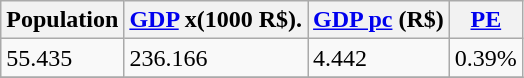<table class="wikitable" border="1">
<tr>
<th>Population</th>
<th><a href='#'>GDP</a> x(1000 R$).</th>
<th><a href='#'>GDP pc</a> (R$)</th>
<th><a href='#'>PE</a></th>
</tr>
<tr>
<td>55.435</td>
<td>236.166</td>
<td>4.442</td>
<td>0.39%</td>
</tr>
<tr>
</tr>
</table>
